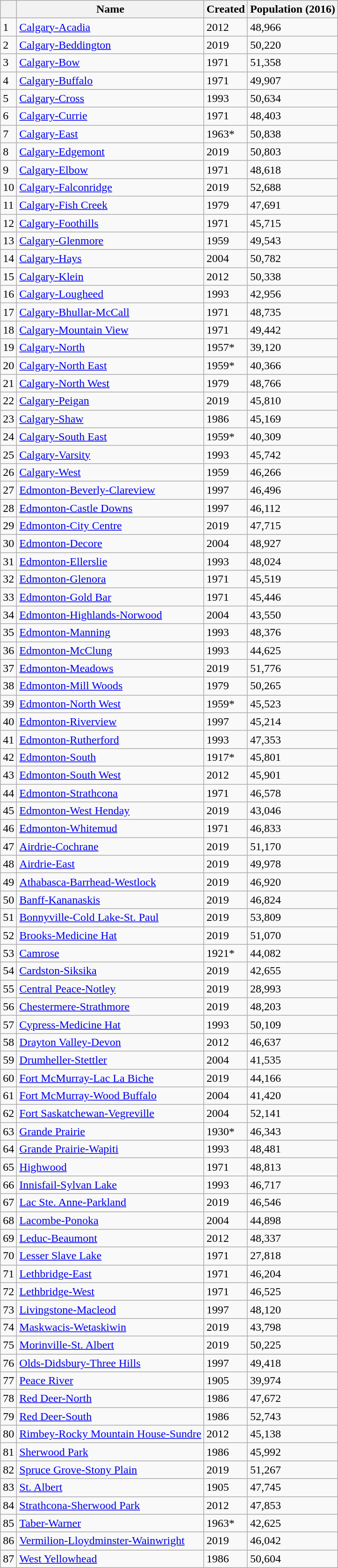<table class="wikitable sortable sticky-header">
<tr>
<th></th>
<th>Name</th>
<th>Created</th>
<th>Population (2016)</th>
</tr>
<tr>
<td>1</td>
<td><a href='#'>Calgary-Acadia</a></td>
<td>2012</td>
<td>48,966</td>
</tr>
<tr>
<td>2</td>
<td><a href='#'>Calgary-Beddington</a></td>
<td>2019</td>
<td>50,220</td>
</tr>
<tr>
<td>3</td>
<td><a href='#'>Calgary-Bow</a></td>
<td>1971</td>
<td>51,358</td>
</tr>
<tr>
<td>4</td>
<td><a href='#'>Calgary-Buffalo</a></td>
<td>1971</td>
<td>49,907</td>
</tr>
<tr>
<td>5</td>
<td><a href='#'>Calgary-Cross</a></td>
<td>1993</td>
<td>50,634</td>
</tr>
<tr>
<td>6</td>
<td><a href='#'>Calgary-Currie</a></td>
<td>1971</td>
<td>48,403</td>
</tr>
<tr>
<td>7</td>
<td><a href='#'>Calgary-East</a></td>
<td>1963*</td>
<td>50,838</td>
</tr>
<tr>
<td>8</td>
<td><a href='#'>Calgary-Edgemont</a></td>
<td>2019</td>
<td>50,803</td>
</tr>
<tr>
<td>9</td>
<td><a href='#'>Calgary-Elbow</a></td>
<td>1971</td>
<td>48,618</td>
</tr>
<tr>
<td>10</td>
<td><a href='#'>Calgary-Falconridge</a></td>
<td>2019</td>
<td>52,688</td>
</tr>
<tr>
<td>11</td>
<td><a href='#'>Calgary-Fish Creek</a></td>
<td>1979</td>
<td>47,691</td>
</tr>
<tr>
<td>12</td>
<td><a href='#'>Calgary-Foothills</a></td>
<td>1971</td>
<td>45,715</td>
</tr>
<tr>
<td>13</td>
<td><a href='#'>Calgary-Glenmore</a></td>
<td>1959</td>
<td>49,543</td>
</tr>
<tr>
<td>14</td>
<td><a href='#'>Calgary-Hays</a></td>
<td>2004</td>
<td>50,782</td>
</tr>
<tr>
<td>15</td>
<td><a href='#'>Calgary-Klein</a></td>
<td>2012</td>
<td>50,338</td>
</tr>
<tr>
<td>16</td>
<td><a href='#'>Calgary-Lougheed</a></td>
<td>1993</td>
<td>42,956</td>
</tr>
<tr>
<td>17</td>
<td><a href='#'>Calgary-Bhullar-McCall</a></td>
<td>1971</td>
<td>48,735</td>
</tr>
<tr>
<td>18</td>
<td><a href='#'>Calgary-Mountain View</a></td>
<td>1971</td>
<td>49,442</td>
</tr>
<tr>
<td>19</td>
<td><a href='#'>Calgary-North</a></td>
<td>1957*</td>
<td>39,120</td>
</tr>
<tr>
<td>20</td>
<td><a href='#'>Calgary-North East</a></td>
<td>1959*</td>
<td>40,366</td>
</tr>
<tr>
<td>21</td>
<td><a href='#'>Calgary-North West</a></td>
<td>1979</td>
<td>48,766</td>
</tr>
<tr>
<td>22</td>
<td><a href='#'>Calgary-Peigan</a></td>
<td>2019</td>
<td>45,810</td>
</tr>
<tr>
<td>23</td>
<td><a href='#'>Calgary-Shaw</a></td>
<td>1986</td>
<td>45,169</td>
</tr>
<tr>
<td>24</td>
<td><a href='#'>Calgary-South East</a></td>
<td>1959*</td>
<td>40,309</td>
</tr>
<tr>
<td>25</td>
<td><a href='#'>Calgary-Varsity</a></td>
<td>1993</td>
<td>45,742</td>
</tr>
<tr>
<td>26</td>
<td><a href='#'>Calgary-West</a></td>
<td>1959</td>
<td>46,266</td>
</tr>
<tr>
<td>27</td>
<td><a href='#'>Edmonton-Beverly-Clareview</a></td>
<td>1997</td>
<td>46,496</td>
</tr>
<tr>
<td>28</td>
<td><a href='#'>Edmonton-Castle Downs</a></td>
<td>1997</td>
<td>46,112</td>
</tr>
<tr>
<td>29</td>
<td><a href='#'>Edmonton-City Centre</a></td>
<td>2019</td>
<td>47,715</td>
</tr>
<tr>
<td>30</td>
<td><a href='#'>Edmonton-Decore</a></td>
<td>2004</td>
<td>48,927</td>
</tr>
<tr>
<td>31</td>
<td><a href='#'>Edmonton-Ellerslie</a></td>
<td>1993</td>
<td>48,024</td>
</tr>
<tr>
<td>32</td>
<td><a href='#'>Edmonton-Glenora</a></td>
<td>1971</td>
<td>45,519</td>
</tr>
<tr>
<td>33</td>
<td><a href='#'>Edmonton-Gold Bar</a></td>
<td>1971</td>
<td>45,446</td>
</tr>
<tr>
<td>34</td>
<td><a href='#'>Edmonton-Highlands-Norwood</a></td>
<td>2004</td>
<td>43,550</td>
</tr>
<tr>
<td>35</td>
<td><a href='#'>Edmonton-Manning</a></td>
<td>1993</td>
<td>48,376</td>
</tr>
<tr>
<td>36</td>
<td><a href='#'>Edmonton-McClung</a></td>
<td>1993</td>
<td>44,625</td>
</tr>
<tr>
<td>37</td>
<td><a href='#'>Edmonton-Meadows</a></td>
<td>2019</td>
<td>51,776</td>
</tr>
<tr>
<td>38</td>
<td><a href='#'>Edmonton-Mill Woods</a></td>
<td>1979</td>
<td>50,265</td>
</tr>
<tr>
<td>39</td>
<td><a href='#'>Edmonton-North West</a></td>
<td>1959*</td>
<td>45,523</td>
</tr>
<tr>
<td>40</td>
<td><a href='#'>Edmonton-Riverview</a></td>
<td>1997</td>
<td>45,214</td>
</tr>
<tr>
<td>41</td>
<td><a href='#'>Edmonton-Rutherford</a></td>
<td>1993</td>
<td>47,353</td>
</tr>
<tr>
<td>42</td>
<td><a href='#'>Edmonton-South</a></td>
<td>1917*</td>
<td>45,801</td>
</tr>
<tr>
<td>43</td>
<td><a href='#'>Edmonton-South West</a></td>
<td>2012</td>
<td>45,901</td>
</tr>
<tr>
<td>44</td>
<td><a href='#'>Edmonton-Strathcona</a></td>
<td>1971</td>
<td>46,578</td>
</tr>
<tr>
<td>45</td>
<td><a href='#'>Edmonton-West Henday</a></td>
<td>2019</td>
<td>43,046</td>
</tr>
<tr>
<td>46</td>
<td><a href='#'>Edmonton-Whitemud</a></td>
<td>1971</td>
<td>46,833</td>
</tr>
<tr>
<td>47</td>
<td><a href='#'>Airdrie-Cochrane</a></td>
<td>2019</td>
<td>51,170</td>
</tr>
<tr>
<td>48</td>
<td><a href='#'>Airdrie-East</a></td>
<td>2019</td>
<td>49,978</td>
</tr>
<tr>
<td>49</td>
<td><a href='#'>Athabasca-Barrhead-Westlock</a></td>
<td>2019</td>
<td>46,920</td>
</tr>
<tr>
<td>50</td>
<td><a href='#'>Banff-Kananaskis</a></td>
<td>2019</td>
<td>46,824</td>
</tr>
<tr>
<td>51</td>
<td><a href='#'>Bonnyville-Cold Lake-St. Paul</a></td>
<td>2019</td>
<td>53,809</td>
</tr>
<tr>
<td>52</td>
<td><a href='#'>Brooks-Medicine Hat</a></td>
<td>2019</td>
<td>51,070</td>
</tr>
<tr>
<td>53</td>
<td><a href='#'>Camrose</a></td>
<td>1921*</td>
<td>44,082</td>
</tr>
<tr>
<td>54</td>
<td><a href='#'>Cardston-Siksika</a></td>
<td>2019</td>
<td>42,655</td>
</tr>
<tr>
<td>55</td>
<td><a href='#'>Central Peace-Notley</a></td>
<td>2019</td>
<td>28,993</td>
</tr>
<tr>
<td>56</td>
<td><a href='#'>Chestermere-Strathmore</a></td>
<td>2019</td>
<td>48,203</td>
</tr>
<tr>
<td>57</td>
<td><a href='#'>Cypress-Medicine Hat</a></td>
<td>1993</td>
<td>50,109</td>
</tr>
<tr>
<td>58</td>
<td><a href='#'>Drayton Valley-Devon</a></td>
<td>2012</td>
<td>46,637</td>
</tr>
<tr>
<td>59</td>
<td><a href='#'>Drumheller-Stettler</a></td>
<td>2004</td>
<td>41,535</td>
</tr>
<tr>
<td>60</td>
<td><a href='#'>Fort McMurray-Lac La Biche</a></td>
<td>2019</td>
<td>44,166</td>
</tr>
<tr>
<td>61</td>
<td><a href='#'>Fort McMurray-Wood Buffalo</a></td>
<td>2004</td>
<td>41,420</td>
</tr>
<tr>
<td>62</td>
<td><a href='#'>Fort Saskatchewan-Vegreville</a></td>
<td>2004</td>
<td>52,141</td>
</tr>
<tr>
<td>63</td>
<td><a href='#'>Grande Prairie</a></td>
<td>1930*</td>
<td>46,343</td>
</tr>
<tr>
<td>64</td>
<td><a href='#'>Grande Prairie-Wapiti</a></td>
<td>1993</td>
<td>48,481</td>
</tr>
<tr>
<td>65</td>
<td><a href='#'>Highwood</a></td>
<td>1971</td>
<td>48,813</td>
</tr>
<tr>
<td>66</td>
<td><a href='#'>Innisfail-Sylvan Lake</a></td>
<td>1993</td>
<td>46,717</td>
</tr>
<tr>
<td>67</td>
<td><a href='#'>Lac Ste. Anne-Parkland</a></td>
<td>2019</td>
<td>46,546</td>
</tr>
<tr>
<td>68</td>
<td><a href='#'>Lacombe-Ponoka</a></td>
<td>2004</td>
<td>44,898</td>
</tr>
<tr>
<td>69</td>
<td><a href='#'>Leduc-Beaumont</a></td>
<td>2012</td>
<td>48,337</td>
</tr>
<tr>
<td>70</td>
<td><a href='#'>Lesser Slave Lake</a></td>
<td>1971</td>
<td>27,818</td>
</tr>
<tr>
<td>71</td>
<td><a href='#'>Lethbridge-East</a></td>
<td>1971</td>
<td>46,204</td>
</tr>
<tr>
<td>72</td>
<td><a href='#'>Lethbridge-West</a></td>
<td>1971</td>
<td>46,525</td>
</tr>
<tr>
<td>73</td>
<td><a href='#'>Livingstone-Macleod</a></td>
<td>1997</td>
<td>48,120</td>
</tr>
<tr>
<td>74</td>
<td><a href='#'>Maskwacis-Wetaskiwin</a></td>
<td>2019</td>
<td>43,798</td>
</tr>
<tr>
<td>75</td>
<td><a href='#'>Morinville-St. Albert</a></td>
<td>2019</td>
<td>50,225</td>
</tr>
<tr>
<td>76</td>
<td><a href='#'>Olds-Didsbury-Three Hills</a></td>
<td>1997</td>
<td>49,418</td>
</tr>
<tr>
<td>77</td>
<td><a href='#'>Peace River</a></td>
<td>1905</td>
<td>39,974</td>
</tr>
<tr>
<td>78</td>
<td><a href='#'>Red Deer-North</a></td>
<td>1986</td>
<td>47,672</td>
</tr>
<tr>
<td>79</td>
<td><a href='#'>Red Deer-South</a></td>
<td>1986</td>
<td>52,743</td>
</tr>
<tr>
<td>80</td>
<td><a href='#'>Rimbey-Rocky Mountain House-Sundre</a></td>
<td>2012</td>
<td>45,138</td>
</tr>
<tr>
<td>81</td>
<td><a href='#'>Sherwood Park</a></td>
<td>1986</td>
<td>45,992</td>
</tr>
<tr>
<td>82</td>
<td><a href='#'>Spruce Grove-Stony Plain</a></td>
<td>2019</td>
<td>51,267</td>
</tr>
<tr>
<td>83</td>
<td><a href='#'>St. Albert</a></td>
<td>1905</td>
<td>47,745</td>
</tr>
<tr>
<td>84</td>
<td><a href='#'>Strathcona-Sherwood Park</a></td>
<td>2012</td>
<td>47,853</td>
</tr>
<tr>
<td>85</td>
<td><a href='#'>Taber-Warner</a></td>
<td>1963*</td>
<td>42,625</td>
</tr>
<tr>
<td>86</td>
<td><a href='#'>Vermilion-Lloydminster-Wainwright</a></td>
<td>2019</td>
<td>46,042</td>
</tr>
<tr>
<td>87</td>
<td><a href='#'>West Yellowhead</a></td>
<td>1986</td>
<td>50,604</td>
</tr>
</table>
